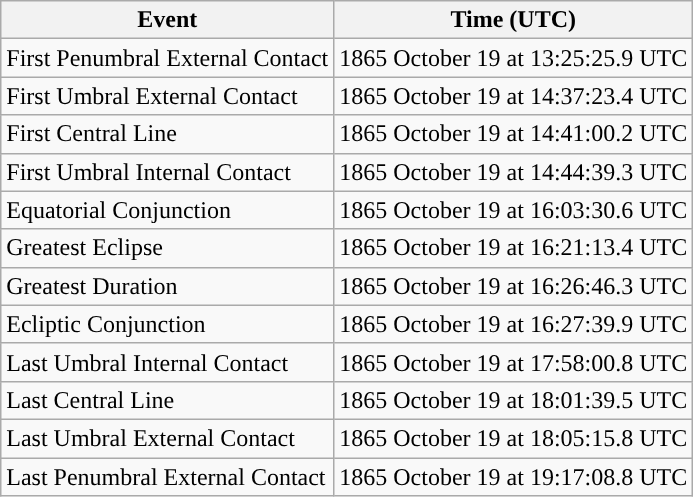<table class="wikitable">
<tr>
<th>Event</th>
<th>Time (UTC)</th>
</tr>
<tr>
<td>First Penumbral External Contact</td>
<td>1865 October 19 at 13:25:25.9 UTC</td>
</tr>
<tr>
<td>First Umbral External Contact</td>
<td>1865 October 19 at 14:37:23.4 UTC</td>
</tr>
<tr>
<td>First Central Line</td>
<td>1865 October 19 at 14:41:00.2 UTC</td>
</tr>
<tr>
<td>First Umbral Internal Contact</td>
<td>1865 October 19 at 14:44:39.3 UTC</td>
</tr>
<tr>
<td>Equatorial Conjunction</td>
<td>1865 October 19 at 16:03:30.6 UTC</td>
</tr>
<tr>
<td>Greatest Eclipse</td>
<td>1865 October 19 at 16:21:13.4 UTC</td>
</tr>
<tr>
<td>Greatest Duration</td>
<td>1865 October 19 at 16:26:46.3 UTC</td>
</tr>
<tr>
<td>Ecliptic Conjunction</td>
<td>1865 October 19 at 16:27:39.9 UTC</td>
</tr>
<tr>
<td>Last Umbral Internal Contact</td>
<td>1865 October 19 at 17:58:00.8 UTC</td>
</tr>
<tr>
<td>Last Central Line</td>
<td>1865 October 19 at 18:01:39.5 UTC</td>
</tr>
<tr>
<td>Last Umbral External Contact</td>
<td>1865 October 19 at 18:05:15.8 UTC</td>
</tr>
<tr>
<td>Last Penumbral External Contact</td>
<td>1865 October 19 at 19:17:08.8 UTC</td>
</tr>
</table>
